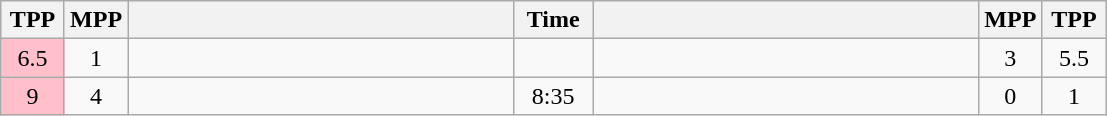<table class="wikitable" style="text-align: center;" |>
<tr>
<th width="35">TPP</th>
<th width="35">MPP</th>
<th width="250"></th>
<th width="45">Time</th>
<th width="250"></th>
<th width="35">MPP</th>
<th width="35">TPP</th>
</tr>
<tr>
<td bgcolor=pink>6.5</td>
<td>1</td>
<td style="text-align:left;"><strong></strong></td>
<td></td>
<td style="text-align:left;"></td>
<td>3</td>
<td>5.5</td>
</tr>
<tr>
<td bgcolor=pink>9</td>
<td>4</td>
<td style="text-align:left;"></td>
<td>8:35</td>
<td style="text-align:left;"><strong></strong></td>
<td>0</td>
<td>1</td>
</tr>
</table>
